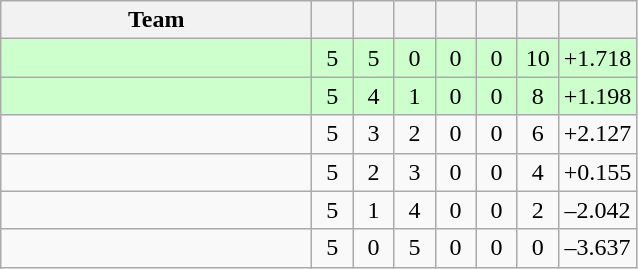<table class="wikitable" style="text-align:center">
<tr>
<th width=200>Team</th>
<th width=20></th>
<th width=20></th>
<th width=20></th>
<th width=20></th>
<th width=20></th>
<th width=20></th>
<th width=45></th>
</tr>
<tr style="background:#cfc">
<td align="left"></td>
<td>5</td>
<td>5</td>
<td>0</td>
<td>0</td>
<td>0</td>
<td>10</td>
<td>+1.718</td>
</tr>
<tr style="background:#cfc">
<td align="left"></td>
<td>5</td>
<td>4</td>
<td>1</td>
<td>0</td>
<td>0</td>
<td>8</td>
<td>+1.198</td>
</tr>
<tr>
<td align="left"></td>
<td>5</td>
<td>3</td>
<td>2</td>
<td>0</td>
<td>0</td>
<td>6</td>
<td>+2.127</td>
</tr>
<tr>
<td align="left"></td>
<td>5</td>
<td>2</td>
<td>3</td>
<td>0</td>
<td>0</td>
<td>4</td>
<td>+0.155</td>
</tr>
<tr>
<td align="left"></td>
<td>5</td>
<td>1</td>
<td>4</td>
<td>0</td>
<td>0</td>
<td>2</td>
<td>–2.042</td>
</tr>
<tr>
<td align="left"></td>
<td>5</td>
<td>0</td>
<td>5</td>
<td>0</td>
<td>0</td>
<td>0</td>
<td>–3.637</td>
</tr>
</table>
